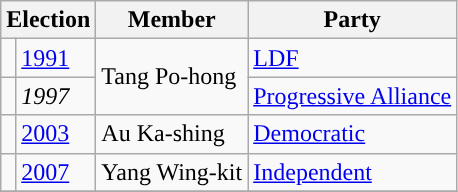<table class="wikitable">
<tr>
<th colspan="2">Election</th>
<th>Member</th>
<th>Party</th>
</tr>
<tr>
<td style="background-color:"></td>
<td><a href='#'>1991</a></td>
<td rowspan=2>Tang Po-hong</td>
<td><a href='#'>LDF</a></td>
</tr>
<tr>
<td style="background-color:"></td>
<td><em>1997</em></td>
<td><a href='#'>Progressive Alliance</a></td>
</tr>
<tr>
<td style="background-color:"></td>
<td><a href='#'>2003</a></td>
<td>Au Ka-shing</td>
<td><a href='#'>Democratic</a></td>
</tr>
<tr>
<td style="background-color:"></td>
<td><a href='#'>2007</a></td>
<td>Yang Wing-kit</td>
<td><a href='#'>Independent</a></td>
</tr>
<tr>
</tr>
</table>
